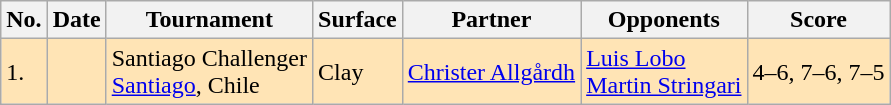<table class="sortable wikitable">
<tr>
<th>No.</th>
<th>Date</th>
<th>Tournament</th>
<th>Surface</th>
<th>Partner</th>
<th>Opponents</th>
<th class="unsortable">Score</th>
</tr>
<tr style="background:moccasin;">
<td>1.</td>
<td></td>
<td>Santiago Challenger<br><a href='#'>Santiago</a>, Chile</td>
<td>Clay</td>
<td> <a href='#'>Christer Allgårdh</a></td>
<td> <a href='#'>Luis Lobo</a> <br>  <a href='#'>Martin Stringari</a></td>
<td>4–6, 7–6, 7–5</td>
</tr>
</table>
